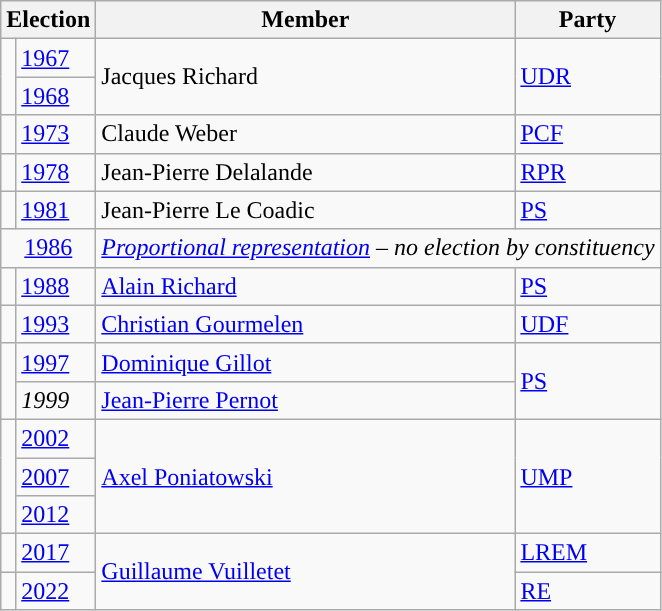<table class="wikitable">
<tr>
<th colspan="2">Election</th>
<th>Member</th>
<th>Party</th>
</tr>
<tr>
<td rowspan="2" style="color:inherit;background-color: "></td>
<td><a href='#'>1967</a></td>
<td rowspan="2">Jacques Richard</td>
<td rowspan="2"><a href='#'>UDR</a></td>
</tr>
<tr>
<td><a href='#'>1968</a></td>
</tr>
<tr>
<td style="color:inherit;background-color: "></td>
<td><a href='#'>1973</a></td>
<td>Claude Weber</td>
<td><a href='#'>PCF</a></td>
</tr>
<tr>
<td style="color:inherit;background-color: "></td>
<td><a href='#'>1978</a></td>
<td>Jean-Pierre Delalande</td>
<td><a href='#'>RPR</a></td>
</tr>
<tr>
<td style="background-color: "></td>
<td><a href='#'>1981</a></td>
<td>Jean-Pierre Le Coadic</td>
<td><a href='#'>PS</a></td>
</tr>
<tr>
<td colspan="2" align="center"><a href='#'>1986</a></td>
<td colspan="2"><em><a href='#'>Proportional representation</a> – no election by constituency</em></td>
</tr>
<tr>
<td style="color:inherit;background-color: "></td>
<td><a href='#'>1988</a></td>
<td><a href='#'>Alain Richard</a></td>
<td><a href='#'>PS</a></td>
</tr>
<tr>
<td style="color:inherit;background-color: "></td>
<td><a href='#'>1993</a></td>
<td><a href='#'>Christian Gourmelen</a></td>
<td><a href='#'>UDF</a></td>
</tr>
<tr>
<td rowspan=2 style="color:inherit;background-color: "></td>
<td><a href='#'>1997</a></td>
<td><a href='#'>Dominique Gillot</a></td>
<td rowspan=2><a href='#'>PS</a></td>
</tr>
<tr>
<td><em>1999</em></td>
<td><a href='#'>Jean-Pierre Pernot</a></td>
</tr>
<tr>
<td rowspan=3 style="color:inherit;background-color: "></td>
<td><a href='#'>2002</a></td>
<td rowspan=3><a href='#'>Axel Poniatowski</a></td>
<td rowspan=3><a href='#'>UMP</a></td>
</tr>
<tr>
<td><a href='#'>2007</a></td>
</tr>
<tr>
<td><a href='#'>2012</a></td>
</tr>
<tr>
<td style="color:inherit;background-color: "></td>
<td><a href='#'>2017</a></td>
<td rowspan="2"><a href='#'>Guillaume Vuilletet</a></td>
<td><a href='#'>LREM</a></td>
</tr>
<tr>
<td style="color:inherit;background-color: "></td>
<td><a href='#'>2022</a></td>
<td><a href='#'>RE</a></td>
</tr>
</table>
